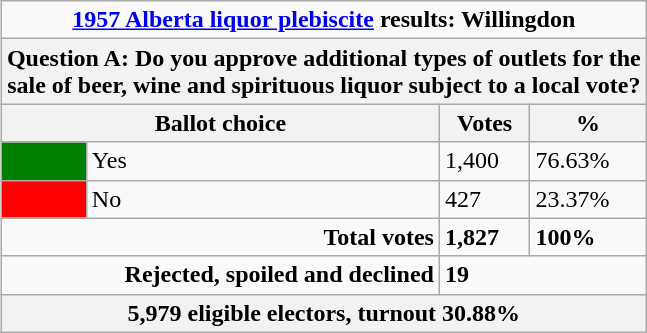<table class="wikitable" align=right>
<tr>
<td colspan=4 align=center><strong><a href='#'>1957 Alberta liquor plebiscite</a> results: Willingdon</strong></td>
</tr>
<tr>
<th colspan=4>Question A: Do you approve additional types of outlets for the<br> sale of beer, wine and spirituous liquor subject to a local vote?</th>
</tr>
<tr>
<th colspan=2>Ballot choice</th>
<th>Votes</th>
<th>%</th>
</tr>
<tr>
<td bgcolor=green></td>
<td>Yes</td>
<td>1,400</td>
<td>76.63%</td>
</tr>
<tr>
<td bgcolor=red></td>
<td>No</td>
<td>427</td>
<td>23.37%</td>
</tr>
<tr>
<td align=right colspan=2><strong>Total votes</strong></td>
<td><strong>1,827</strong></td>
<td><strong>100%</strong></td>
</tr>
<tr>
<td align=right colspan=2><strong>Rejected, spoiled and declined</strong></td>
<td colspan=2><strong>19</strong></td>
</tr>
<tr>
<th colspan=4>5,979 eligible electors, turnout 30.88%</th>
</tr>
</table>
